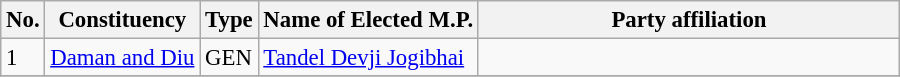<table class="wikitable" style="font-size:95%;">
<tr>
<th>No.</th>
<th>Constituency</th>
<th>Type</th>
<th>Name of Elected M.P.</th>
<th colspan="2" style="width:18em">Party affiliation</th>
</tr>
<tr>
<td>1</td>
<td><a href='#'>Daman and Diu</a></td>
<td>GEN</td>
<td><a href='#'>Tandel Devji Jogibhai</a></td>
<td></td>
</tr>
<tr>
</tr>
</table>
